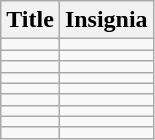<table class="wikitable">
<tr>
<th>Title</th>
<th>Insignia</th>
</tr>
<tr>
<td></td>
<td></td>
</tr>
<tr>
<td></td>
<td></td>
</tr>
<tr>
<td></td>
<td></td>
</tr>
<tr>
<td></td>
<td></td>
</tr>
<tr>
<td></td>
<td></td>
</tr>
<tr>
<td></td>
<td style="text-align:center;"></td>
</tr>
<tr>
<td></td>
<td style="text-align:center;"></td>
</tr>
<tr>
<td></td>
<td style="text-align:center;"></td>
</tr>
<tr>
<td></td>
<td></td>
</tr>
</table>
